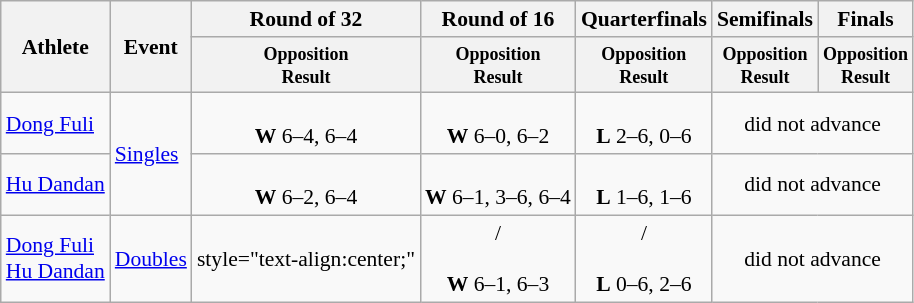<table class=wikitable style="font-size:90%">
<tr>
<th rowspan="2">Athlete</th>
<th rowspan="2">Event</th>
<th>Round of 32</th>
<th>Round of 16</th>
<th>Quarterfinals</th>
<th>Semifinals</th>
<th>Finals</th>
</tr>
<tr>
<th style="line-height:1em"><small>Opposition<br>Result</small></th>
<th style="line-height:1em"><small>Opposition<br>Result</small></th>
<th style="line-height:1em"><small>Opposition<br>Result</small></th>
<th style="line-height:1em"><small>Opposition<br>Result</small></th>
<th style="line-height:1em"><small>Opposition<br>Result</small></th>
</tr>
<tr>
<td><a href='#'>Dong Fuli</a></td>
<td rowspan="2"><a href='#'>Singles</a></td>
<td style="text-align:center;"><br><strong>W</strong> 6–4, 6–4</td>
<td style="text-align:center;"><br><strong>W</strong> 6–0, 6–2</td>
<td style="text-align:center;"><br><strong>L</strong> 2–6, 0–6</td>
<td style="text-align:center;" colspan="2">did not advance</td>
</tr>
<tr>
<td><a href='#'>Hu Dandan</a></td>
<td style="text-align:center;"><br><strong>W</strong> 6–2, 6–4</td>
<td style="text-align:center;"><br><strong>W</strong> 6–1, 3–6, 6–4</td>
<td style="text-align:center;"><br><strong>L</strong> 1–6, 1–6</td>
<td style="text-align:center;" colspan="2">did not advance</td>
</tr>
<tr>
<td><a href='#'>Dong Fuli</a><br> <a href='#'>Hu Dandan</a></td>
<td><a href='#'>Doubles</a></td>
<td>style="text-align:center;" </td>
<td style="text-align:center;"> /<br> <br><strong>W</strong> 6–1, 6–3</td>
<td style="text-align:center;"> /<br> <br><strong>L</strong> 0–6, 2–6</td>
<td style="text-align:center;" colspan="2">did not advance</td>
</tr>
</table>
